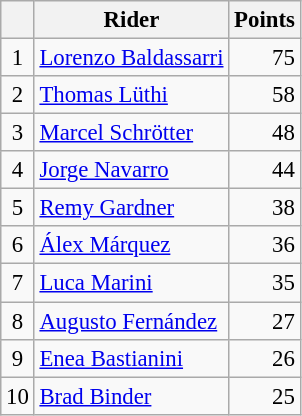<table class="wikitable" style="font-size: 95%;">
<tr>
<th></th>
<th>Rider</th>
<th>Points</th>
</tr>
<tr>
<td align=center>1</td>
<td> <a href='#'>Lorenzo Baldassarri</a></td>
<td align=right>75</td>
</tr>
<tr>
<td align=center>2</td>
<td> <a href='#'>Thomas Lüthi</a></td>
<td align=right>58</td>
</tr>
<tr>
<td align=center>3</td>
<td> <a href='#'>Marcel Schrötter</a></td>
<td align=right>48</td>
</tr>
<tr>
<td align=center>4</td>
<td> <a href='#'>Jorge Navarro</a></td>
<td align=right>44</td>
</tr>
<tr>
<td align=center>5</td>
<td> <a href='#'>Remy Gardner</a></td>
<td align=right>38</td>
</tr>
<tr>
<td align=center>6</td>
<td> <a href='#'>Álex Márquez</a></td>
<td align=right>36</td>
</tr>
<tr>
<td align=center>7</td>
<td> <a href='#'>Luca Marini</a></td>
<td align=right>35</td>
</tr>
<tr>
<td align=center>8</td>
<td> <a href='#'>Augusto Fernández</a></td>
<td align=right>27</td>
</tr>
<tr>
<td align=center>9</td>
<td> <a href='#'>Enea Bastianini</a></td>
<td align=right>26</td>
</tr>
<tr>
<td align=center>10</td>
<td> <a href='#'>Brad Binder</a></td>
<td align=right>25</td>
</tr>
</table>
